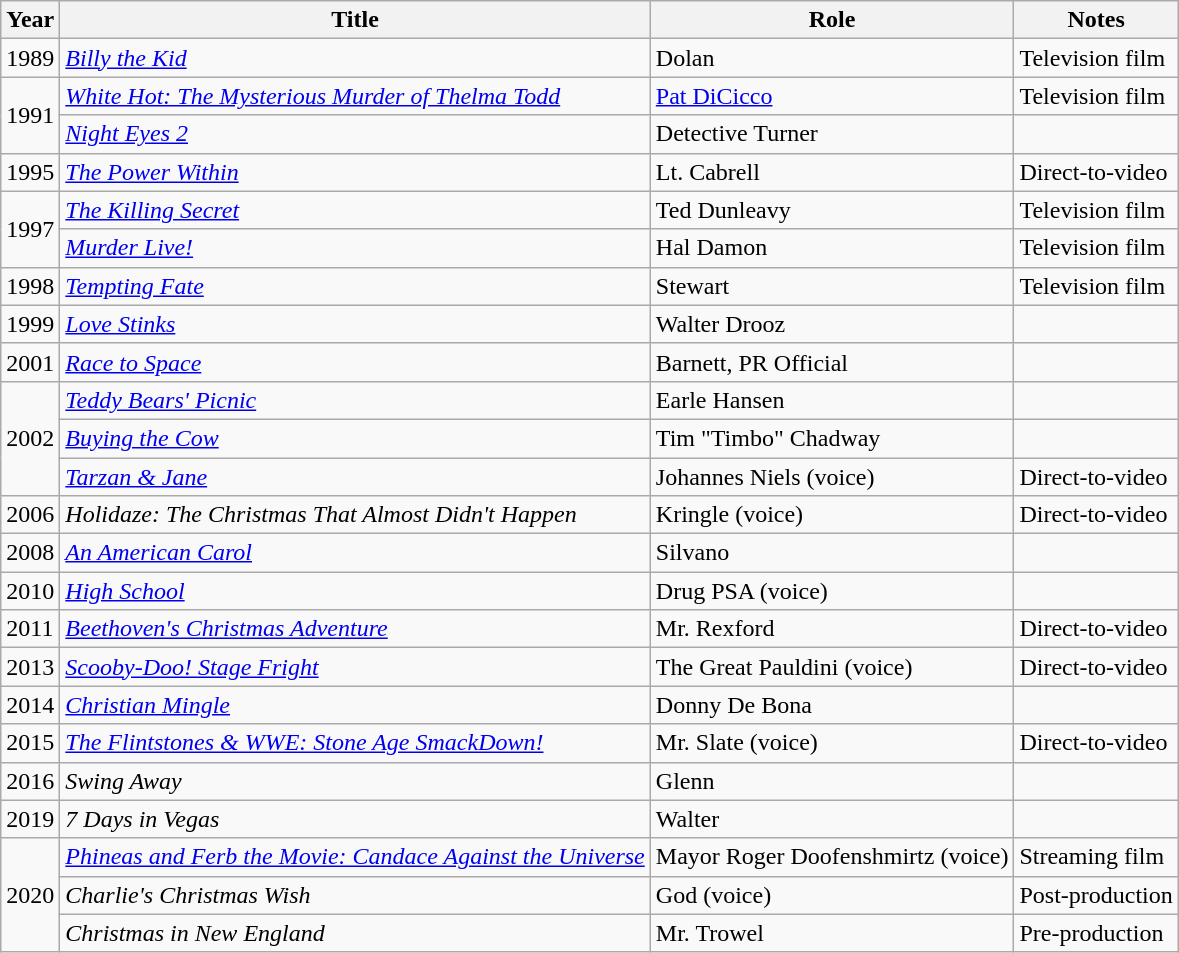<table class="wikitable sortable">
<tr>
<th>Year</th>
<th>Title</th>
<th>Role</th>
<th class="unsortable">Notes</th>
</tr>
<tr>
<td>1989</td>
<td><em><a href='#'>Billy the Kid</a></em></td>
<td>Dolan</td>
<td>Television film</td>
</tr>
<tr>
<td rowspan="2">1991</td>
<td><em><a href='#'>White Hot: The Mysterious Murder of Thelma Todd</a></em></td>
<td><a href='#'>Pat DiCicco</a></td>
<td>Television film</td>
</tr>
<tr>
<td><em><a href='#'>Night Eyes 2</a></em></td>
<td>Detective Turner</td>
<td></td>
</tr>
<tr>
<td>1995</td>
<td><em><a href='#'>The Power Within</a></em></td>
<td>Lt. Cabrell</td>
<td>Direct-to-video</td>
</tr>
<tr>
<td rowspan="2">1997</td>
<td><em><a href='#'>The Killing Secret</a></em></td>
<td>Ted Dunleavy</td>
<td>Television film</td>
</tr>
<tr>
<td><em><a href='#'>Murder Live!</a></em></td>
<td>Hal Damon</td>
<td>Television film</td>
</tr>
<tr>
<td>1998</td>
<td><em><a href='#'>Tempting Fate</a></em></td>
<td>Stewart</td>
<td>Television film</td>
</tr>
<tr>
<td>1999</td>
<td><em><a href='#'>Love Stinks</a></em></td>
<td>Walter Drooz</td>
<td></td>
</tr>
<tr>
<td>2001</td>
<td><em><a href='#'>Race to Space</a></em></td>
<td>Barnett, PR Official</td>
<td></td>
</tr>
<tr>
<td rowspan="3">2002</td>
<td><em><a href='#'>Teddy Bears' Picnic</a></em></td>
<td>Earle Hansen</td>
<td></td>
</tr>
<tr>
<td><em><a href='#'>Buying the Cow</a></em></td>
<td>Tim "Timbo" Chadway</td>
<td></td>
</tr>
<tr>
<td><em><a href='#'>Tarzan & Jane</a></em></td>
<td>Johannes Niels (voice)</td>
<td>Direct-to-video</td>
</tr>
<tr>
<td>2006</td>
<td><em>Holidaze: The Christmas That Almost Didn't Happen</em></td>
<td>Kringle (voice)</td>
<td>Direct-to-video</td>
</tr>
<tr>
<td>2008</td>
<td><em><a href='#'>An American Carol</a></em></td>
<td>Silvano</td>
<td></td>
</tr>
<tr>
<td>2010</td>
<td><em><a href='#'>High School</a></em></td>
<td>Drug PSA (voice)</td>
<td></td>
</tr>
<tr>
<td>2011</td>
<td><em><a href='#'>Beethoven's Christmas Adventure</a></em></td>
<td>Mr. Rexford</td>
<td>Direct-to-video</td>
</tr>
<tr>
<td>2013</td>
<td><em><a href='#'>Scooby-Doo! Stage Fright</a></em></td>
<td>The Great Pauldini (voice)</td>
<td>Direct-to-video</td>
</tr>
<tr>
<td>2014</td>
<td><em><a href='#'>Christian Mingle</a></em></td>
<td>Donny De Bona</td>
<td></td>
</tr>
<tr>
<td>2015</td>
<td><em><a href='#'>The Flintstones & WWE: Stone Age SmackDown!</a></em></td>
<td>Mr. Slate (voice)</td>
<td>Direct-to-video</td>
</tr>
<tr>
<td>2016</td>
<td><em>Swing Away</em></td>
<td>Glenn</td>
<td></td>
</tr>
<tr>
<td>2019</td>
<td><em>7 Days in Vegas</em></td>
<td>Walter</td>
<td></td>
</tr>
<tr>
<td rowspan="3">2020</td>
<td><em><a href='#'>Phineas and Ferb the Movie: Candace Against the Universe</a></em></td>
<td>Mayor Roger Doofenshmirtz (voice)</td>
<td>Streaming film</td>
</tr>
<tr>
<td><em>Charlie's Christmas Wish</em></td>
<td>God (voice)</td>
<td>Post-production</td>
</tr>
<tr>
<td><em>Christmas in New England</em></td>
<td>Mr. Trowel</td>
<td>Pre-production</td>
</tr>
</table>
